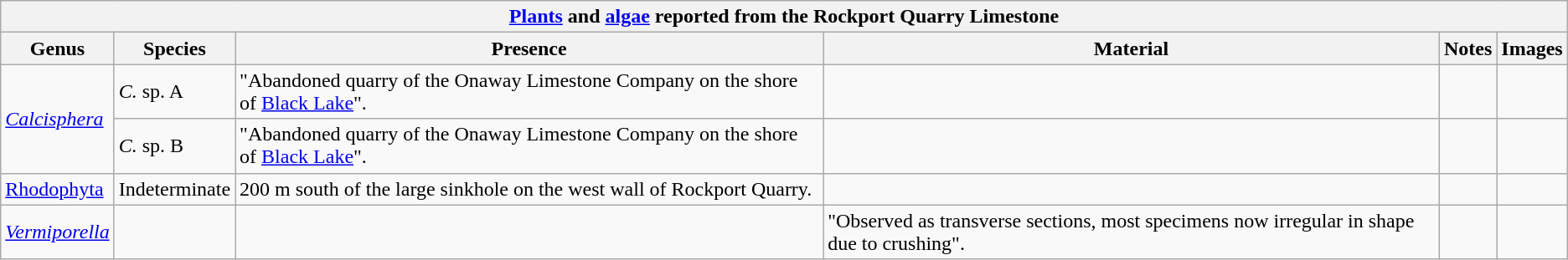<table class="wikitable" align="center">
<tr>
<th colspan="6" align="center"><strong><a href='#'>Plants</a> and <a href='#'>algae</a> reported from the Rockport Quarry Limestone</strong></th>
</tr>
<tr>
<th>Genus</th>
<th>Species</th>
<th>Presence</th>
<th><strong>Material</strong></th>
<th>Notes</th>
<th>Images</th>
</tr>
<tr>
<td rowspan=2><em><a href='#'>Calcisphera</a></em></td>
<td><em>C.</em> sp. A</td>
<td>"Abandoned quarry of the Onaway Limestone Company on the shore of <a href='#'>Black Lake</a>".</td>
<td></td>
<td></td>
<td></td>
</tr>
<tr>
<td><em>C.</em> sp. B</td>
<td>"Abandoned quarry of the Onaway Limestone Company on the shore of <a href='#'>Black Lake</a>".</td>
<td></td>
<td></td>
<td></td>
</tr>
<tr>
<td><a href='#'>Rhodophyta</a></td>
<td>Indeterminate</td>
<td>200 m south of the large sinkhole on the west wall of Rockport Quarry.</td>
<td></td>
<td></td>
<td></td>
</tr>
<tr>
<td><em><a href='#'>Vermiporella</a></em></td>
<td></td>
<td></td>
<td>"Observed as transverse sections, most specimens now irregular in shape due to crushing".</td>
<td></td>
<td></td>
</tr>
</table>
